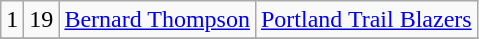<table class="wikitable">
<tr align="center" bgcolor="">
<td>1</td>
<td>19</td>
<td><a href='#'>Bernard Thompson</a></td>
<td><a href='#'>Portland Trail Blazers</a></td>
</tr>
<tr align="center" bgcolor="">
</tr>
</table>
